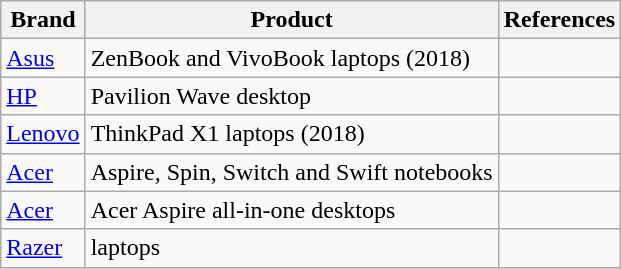<table class="wikitable collapsible collapsed sortable">
<tr>
<th>Brand</th>
<th>Product</th>
<th>References</th>
</tr>
<tr>
<td><a href='#'>Asus</a></td>
<td>ZenBook and VivoBook laptops (2018)</td>
<td></td>
</tr>
<tr>
<td><a href='#'>HP</a></td>
<td>Pavilion Wave desktop</td>
<td></td>
</tr>
<tr>
<td><a href='#'>Lenovo</a></td>
<td>ThinkPad X1 laptops (2018)</td>
<td></td>
</tr>
<tr>
<td><a href='#'>Acer</a></td>
<td>Aspire, Spin, Switch and Swift notebooks</td>
<td></td>
</tr>
<tr>
<td><a href='#'>Acer</a></td>
<td>Acer Aspire all-in-one desktops</td>
<td></td>
</tr>
<tr>
<td><a href='#'>Razer</a></td>
<td>laptops</td>
</tr>
</table>
